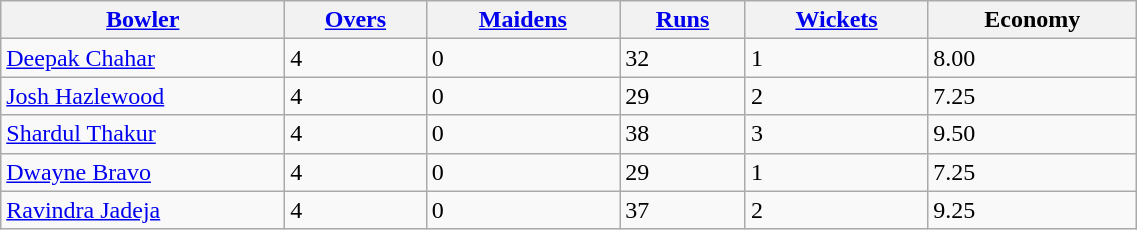<table class=wikitable style="width: 60%;">
<tr>
<th width="25%"><a href='#'>Bowler</a></th>
<th><a href='#'>Overs</a></th>
<th><a href='#'>Maidens</a></th>
<th><a href='#'>Runs</a></th>
<th><a href='#'>Wickets</a></th>
<th>Economy</th>
</tr>
<tr>
<td><a href='#'>Deepak Chahar</a></td>
<td>4</td>
<td>0</td>
<td>32</td>
<td>1</td>
<td>8.00</td>
</tr>
<tr>
<td><a href='#'>Josh Hazlewood</a></td>
<td>4</td>
<td>0</td>
<td>29</td>
<td>2</td>
<td>7.25</td>
</tr>
<tr>
<td><a href='#'>Shardul Thakur</a></td>
<td>4</td>
<td>0</td>
<td>38</td>
<td>3</td>
<td>9.50</td>
</tr>
<tr>
<td><a href='#'>Dwayne Bravo</a></td>
<td>4</td>
<td>0</td>
<td>29</td>
<td>1</td>
<td>7.25</td>
</tr>
<tr>
<td><a href='#'>Ravindra Jadeja</a></td>
<td>4</td>
<td>0</td>
<td>37</td>
<td>2</td>
<td>9.25</td>
</tr>
</table>
